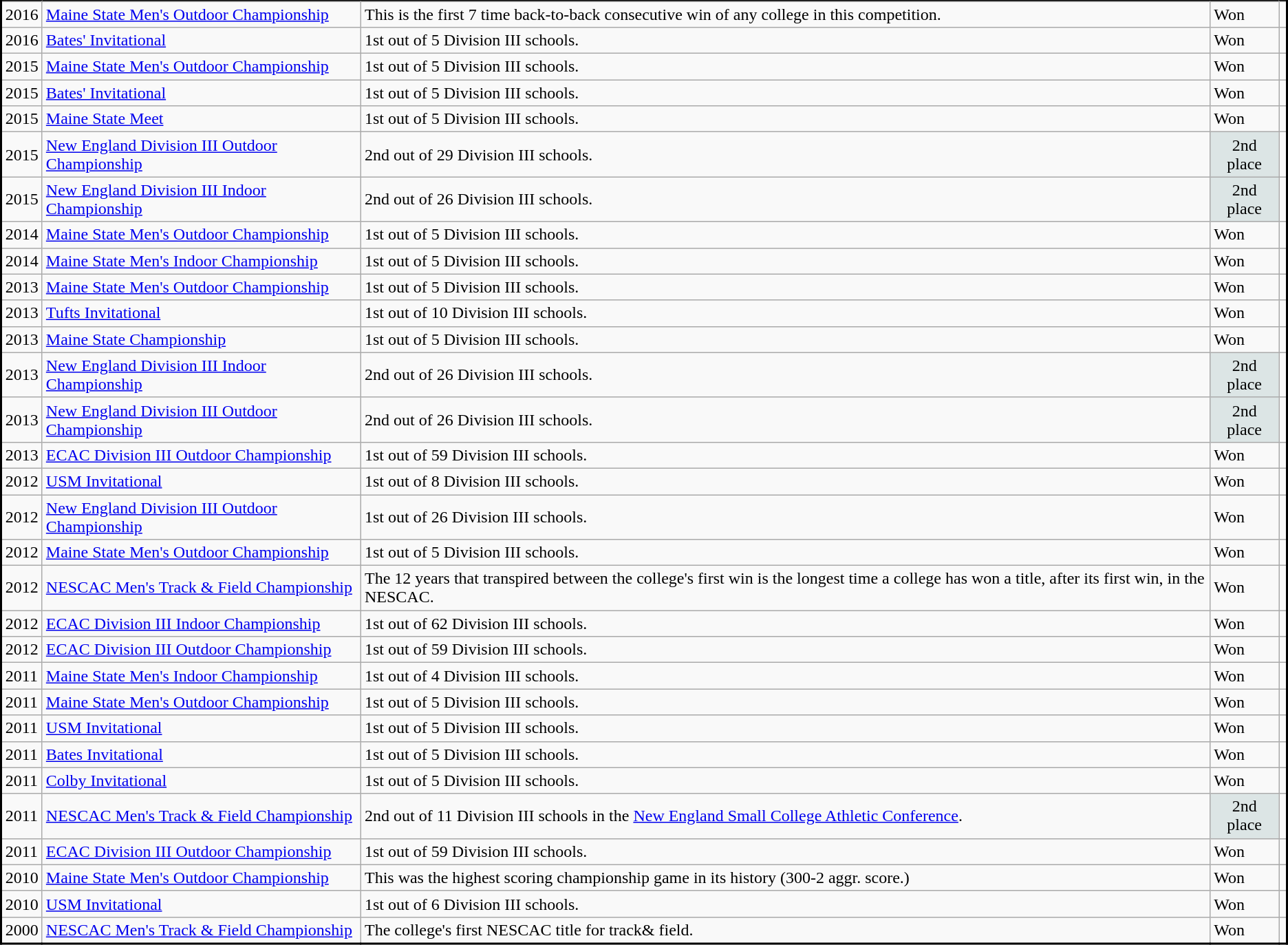<table class="wikitable sortable" style="margin:0.5em 1em 0.5em 0; border:2px #000000 solid; border-collapse:collapse;" style="text-align:center">
<tr>
</tr>
<tr>
<td>2016</td>
<td><a href='#'>Maine State Men's Outdoor Championship</a></td>
<td>This is the first 7 time back-to-back consecutive win of any college in this competition.</td>
<td>Won</td>
<td></td>
</tr>
<tr>
<td>2016</td>
<td><a href='#'>Bates' Invitational</a></td>
<td>1st out of 5 Division III schools.</td>
<td>Won</td>
<td></td>
</tr>
<tr>
<td>2015</td>
<td><a href='#'>Maine State Men's Outdoor Championship</a></td>
<td>1st out of 5 Division III schools.</td>
<td>Won</td>
<td></td>
</tr>
<tr>
<td>2015</td>
<td><a href='#'>Bates' Invitational</a></td>
<td>1st out of 5 Division III schools.</td>
<td>Won</td>
<td></td>
</tr>
<tr>
<td>2015</td>
<td><a href='#'>Maine State Meet</a></td>
<td>1st out of 5 Division III schools.</td>
<td>Won</td>
<td></td>
</tr>
<tr>
<td>2015</td>
<td><a href='#'>New England Division III Outdoor Championship</a></td>
<td>2nd out of 29 Division III schools.</td>
<td align="center" bgcolor="#DCE5E5">2nd place</td>
<td></td>
</tr>
<tr>
<td>2015</td>
<td><a href='#'>New England Division III Indoor Championship</a></td>
<td>2nd out of 26 Division III schools.</td>
<td align="center" bgcolor="#DCE5E5">2nd place</td>
<td></td>
</tr>
<tr>
<td>2014</td>
<td><a href='#'>Maine State Men's Outdoor Championship</a></td>
<td>1st out of 5 Division III schools.</td>
<td>Won</td>
<td></td>
</tr>
<tr>
<td>2014</td>
<td><a href='#'>Maine State Men's Indoor Championship</a></td>
<td>1st out of 5 Division III schools.</td>
<td>Won</td>
<td></td>
</tr>
<tr>
<td>2013</td>
<td><a href='#'>Maine State Men's Outdoor Championship</a></td>
<td>1st out of 5 Division III schools.</td>
<td>Won</td>
<td></td>
</tr>
<tr>
<td>2013</td>
<td><a href='#'>Tufts Invitational</a></td>
<td>1st out of 10 Division III schools.</td>
<td>Won</td>
<td></td>
</tr>
<tr>
<td>2013</td>
<td><a href='#'>Maine State Championship</a></td>
<td>1st out of 5 Division III schools.</td>
<td>Won</td>
<td></td>
</tr>
<tr>
<td>2013</td>
<td><a href='#'>New England Division III Indoor Championship</a></td>
<td>2nd out of 26 Division III schools.</td>
<td align="center" bgcolor="#DCE5E5">2nd place</td>
<td></td>
</tr>
<tr>
<td>2013</td>
<td><a href='#'>New England Division III Outdoor Championship</a></td>
<td>2nd out of 26 Division III schools.</td>
<td align="center" bgcolor="#DCE5E5">2nd place</td>
<td></td>
</tr>
<tr>
<td>2013</td>
<td><a href='#'>ECAC Division III Outdoor Championship</a></td>
<td>1st out of 59 Division III schools.</td>
<td>Won</td>
<td></td>
</tr>
<tr>
<td>2012</td>
<td><a href='#'>USM Invitational</a></td>
<td>1st out of 8 Division III schools.</td>
<td>Won</td>
<td></td>
</tr>
<tr>
<td>2012</td>
<td><a href='#'>New England Division III Outdoor Championship</a></td>
<td>1st out of 26 Division III schools.</td>
<td>Won</td>
<td></td>
</tr>
<tr>
<td>2012</td>
<td><a href='#'>Maine State Men's Outdoor Championship</a></td>
<td>1st out of 5 Division III schools.</td>
<td>Won</td>
<td></td>
</tr>
<tr>
<td>2012</td>
<td><a href='#'>NESCAC Men's Track & Field Championship</a></td>
<td>The 12 years that transpired between the college's first win is the longest time a college has won a title, after its first win, in the NESCAC.</td>
<td>Won</td>
<td></td>
</tr>
<tr>
<td>2012</td>
<td><a href='#'>ECAC Division III Indoor Championship</a></td>
<td>1st out of 62 Division III schools.</td>
<td>Won</td>
<td></td>
</tr>
<tr>
<td>2012</td>
<td><a href='#'>ECAC Division III Outdoor Championship</a></td>
<td>1st out of 59 Division III schools.</td>
<td>Won</td>
<td></td>
</tr>
<tr>
<td>2011</td>
<td><a href='#'>Maine State Men's Indoor Championship</a></td>
<td>1st out of 4 Division III schools.</td>
<td>Won</td>
<td></td>
</tr>
<tr>
<td>2011</td>
<td><a href='#'>Maine State Men's Outdoor Championship</a></td>
<td>1st out of 5 Division III schools.</td>
<td>Won</td>
<td></td>
</tr>
<tr>
<td>2011</td>
<td><a href='#'>USM Invitational</a></td>
<td>1st out of 5 Division III schools.</td>
<td>Won</td>
<td></td>
</tr>
<tr>
<td>2011</td>
<td><a href='#'>Bates Invitational</a></td>
<td>1st out of 5 Division III schools.</td>
<td>Won</td>
<td></td>
</tr>
<tr>
<td>2011</td>
<td><a href='#'>Colby Invitational</a></td>
<td>1st out of 5 Division III schools.</td>
<td>Won</td>
<td></td>
</tr>
<tr>
<td>2011</td>
<td><a href='#'>NESCAC Men's Track & Field Championship</a></td>
<td>2nd out of 11 Division III schools in the <a href='#'>New England Small College Athletic Conference</a>.</td>
<td align="center" bgcolor="#DCE5E5">2nd place</td>
<td></td>
</tr>
<tr>
<td>2011</td>
<td><a href='#'>ECAC Division III Outdoor Championship</a></td>
<td>1st out of 59 Division III schools.</td>
<td>Won</td>
<td></td>
</tr>
<tr>
<td>2010</td>
<td><a href='#'>Maine State Men's Outdoor Championship</a></td>
<td>This was the highest scoring championship game in its history (300-2 aggr. score.)</td>
<td>Won</td>
<td></td>
</tr>
<tr>
<td>2010</td>
<td><a href='#'>USM Invitational</a></td>
<td>1st out of 6 Division III schools.</td>
<td>Won</td>
<td></td>
</tr>
<tr>
<td>2000</td>
<td><a href='#'>NESCAC Men's Track & Field Championship</a></td>
<td>The college's first NESCAC title for track& field.</td>
<td>Won</td>
<td></td>
</tr>
</table>
